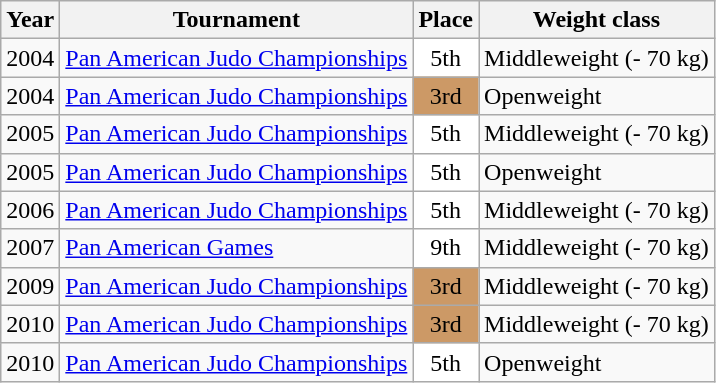<table class=wikitable>
<tr>
<th>Year</th>
<th>Tournament</th>
<th>Place</th>
<th>Weight class</th>
</tr>
<tr>
<td>2004</td>
<td><a href='#'>Pan American Judo Championships</a></td>
<td bgcolor="white" align="center">5th</td>
<td>Middleweight (- 70 kg)</td>
</tr>
<tr>
<td>2004</td>
<td><a href='#'>Pan American Judo Championships</a></td>
<td bgcolor="cc9966" align="center">3rd</td>
<td>Openweight</td>
</tr>
<tr>
<td>2005</td>
<td><a href='#'>Pan American Judo Championships</a></td>
<td bgcolor="white" align="center">5th</td>
<td>Middleweight (- 70 kg)</td>
</tr>
<tr>
<td>2005</td>
<td><a href='#'>Pan American Judo Championships</a></td>
<td bgcolor="white" align="center">5th</td>
<td>Openweight</td>
</tr>
<tr>
<td>2006</td>
<td><a href='#'>Pan American Judo Championships</a></td>
<td bgcolor="white" align="center">5th</td>
<td>Middleweight (- 70 kg)</td>
</tr>
<tr>
<td>2007</td>
<td><a href='#'>Pan American Games</a></td>
<td bgcolor="white" align="center">9th</td>
<td>Middleweight (- 70 kg)</td>
</tr>
<tr>
<td>2009</td>
<td><a href='#'>Pan American Judo Championships</a></td>
<td bgcolor="cc9966" align="center">3rd</td>
<td>Middleweight (- 70 kg)</td>
</tr>
<tr>
<td>2010</td>
<td><a href='#'>Pan American Judo Championships</a></td>
<td bgcolor="cc9966" align="center">3rd</td>
<td>Middleweight (- 70 kg)</td>
</tr>
<tr>
<td>2010</td>
<td><a href='#'>Pan American Judo Championships</a></td>
<td bgcolor="white" align="center">5th</td>
<td>Openweight</td>
</tr>
</table>
